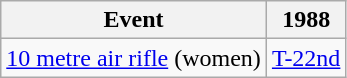<table class="wikitable" style="text-align: center">
<tr>
<th>Event</th>
<th>1988</th>
</tr>
<tr>
<td align=left><a href='#'>10 metre air rifle</a> (women)</td>
<td><a href='#'>T-22nd</a></td>
</tr>
</table>
